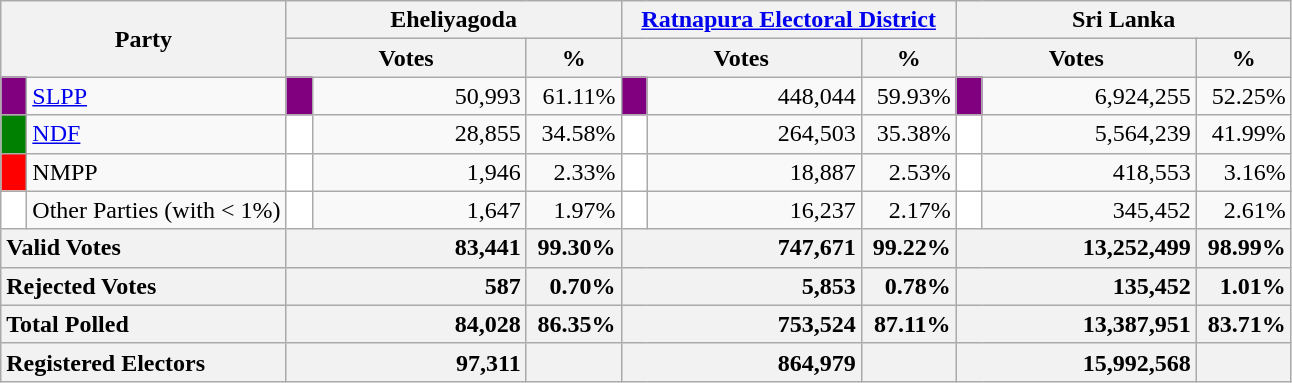<table class="wikitable">
<tr>
<th colspan="2" width="144px"rowspan="2">Party</th>
<th colspan="3" width="216px">Eheliyagoda</th>
<th colspan="3" width="216px"><a href='#'>Ratnapura Electoral District</a></th>
<th colspan="3" width="216px">Sri Lanka</th>
</tr>
<tr>
<th colspan="2" width="144px">Votes</th>
<th>%</th>
<th colspan="2" width="144px">Votes</th>
<th>%</th>
<th colspan="2" width="144px">Votes</th>
<th>%</th>
</tr>
<tr>
<td style="background-color:purple;" width="10px"></td>
<td style="text-align:left;"><a href='#'>SLPP</a></td>
<td style="background-color:purple;" width="10px"></td>
<td style="text-align:right;">50,993</td>
<td style="text-align:right;">61.11%</td>
<td style="background-color:purple;" width="10px"></td>
<td style="text-align:right;">448,044</td>
<td style="text-align:right;">59.93%</td>
<td style="background-color:purple;" width="10px"></td>
<td style="text-align:right;">6,924,255</td>
<td style="text-align:right;">52.25%</td>
</tr>
<tr>
<td style="background-color:green;" width="10px"></td>
<td style="text-align:left;"><a href='#'>NDF</a></td>
<td style="background-color:white;" width="10px"></td>
<td style="text-align:right;">28,855</td>
<td style="text-align:right;">34.58%</td>
<td style="background-color:white;" width="10px"></td>
<td style="text-align:right;">264,503</td>
<td style="text-align:right;">35.38%</td>
<td style="background-color:white;" width="10px"></td>
<td style="text-align:right;">5,564,239</td>
<td style="text-align:right;">41.99%</td>
</tr>
<tr>
<td style="background-color:red;" width="10px"></td>
<td style="text-align:left;">NMPP</td>
<td style="background-color:white;" width="10px"></td>
<td style="text-align:right;">1,946</td>
<td style="text-align:right;">2.33%</td>
<td style="background-color:white;" width="10px"></td>
<td style="text-align:right;">18,887</td>
<td style="text-align:right;">2.53%</td>
<td style="background-color:white;" width="10px"></td>
<td style="text-align:right;">418,553</td>
<td style="text-align:right;">3.16%</td>
</tr>
<tr>
<td style="background-color:white;" width="10px"></td>
<td style="text-align:left;">Other Parties (with < 1%)</td>
<td style="background-color:white;" width="10px"></td>
<td style="text-align:right;">1,647</td>
<td style="text-align:right;">1.97%</td>
<td style="background-color:white;" width="10px"></td>
<td style="text-align:right;">16,237</td>
<td style="text-align:right;">2.17%</td>
<td style="background-color:white;" width="10px"></td>
<td style="text-align:right;">345,452</td>
<td style="text-align:right;">2.61%</td>
</tr>
<tr>
<th colspan="2" width="144px"style="text-align:left;">Valid Votes</th>
<th style="text-align:right;"colspan="2" width="144px">83,441</th>
<th style="text-align:right;">99.30%</th>
<th style="text-align:right;"colspan="2" width="144px">747,671</th>
<th style="text-align:right;">99.22%</th>
<th style="text-align:right;"colspan="2" width="144px">13,252,499</th>
<th style="text-align:right;">98.99%</th>
</tr>
<tr>
<th colspan="2" width="144px"style="text-align:left;">Rejected Votes</th>
<th style="text-align:right;"colspan="2" width="144px">587</th>
<th style="text-align:right;">0.70%</th>
<th style="text-align:right;"colspan="2" width="144px">5,853</th>
<th style="text-align:right;">0.78%</th>
<th style="text-align:right;"colspan="2" width="144px">135,452</th>
<th style="text-align:right;">1.01%</th>
</tr>
<tr>
<th colspan="2" width="144px"style="text-align:left;">Total Polled</th>
<th style="text-align:right;"colspan="2" width="144px">84,028</th>
<th style="text-align:right;">86.35%</th>
<th style="text-align:right;"colspan="2" width="144px">753,524</th>
<th style="text-align:right;">87.11%</th>
<th style="text-align:right;"colspan="2" width="144px">13,387,951</th>
<th style="text-align:right;">83.71%</th>
</tr>
<tr>
<th colspan="2" width="144px"style="text-align:left;">Registered Electors</th>
<th style="text-align:right;"colspan="2" width="144px">97,311</th>
<th></th>
<th style="text-align:right;"colspan="2" width="144px">864,979</th>
<th></th>
<th style="text-align:right;"colspan="2" width="144px">15,992,568</th>
<th></th>
</tr>
</table>
